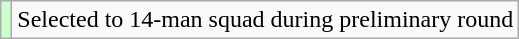<table class="wikitable">
<tr>
<td style="background: #ccffcc";></td>
<td>Selected to 14-man squad during preliminary round</td>
</tr>
</table>
